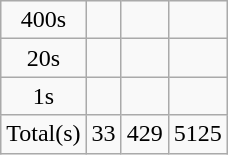<table class="wikitable" style="text-align:center; margin-left:1em; float: right" >
<tr>
<td>400s</td>
<td></td>
<td></td>
<td></td>
</tr>
<tr>
<td>20s</td>
<td></td>
<td></td>
<td></td>
</tr>
<tr>
<td>1s</td>
<td></td>
<td></td>
<td></td>
</tr>
<tr>
<td>Total(s)</td>
<td>33</td>
<td>429</td>
<td>5125</td>
</tr>
</table>
